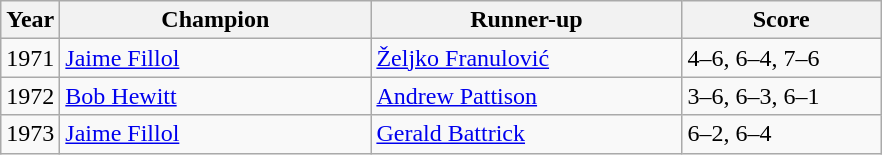<table class="wikitable">
<tr>
<th>Year</th>
<th width="200">Champion</th>
<th width="200">Runner-up</th>
<th width="125">Score</th>
</tr>
<tr>
<td>1971</td>
<td>  <a href='#'>Jaime Fillol</a></td>
<td>  <a href='#'>Željko Franulović</a></td>
<td>4–6, 6–4, 7–6</td>
</tr>
<tr>
<td>1972</td>
<td>  <a href='#'>Bob Hewitt</a></td>
<td>  <a href='#'>Andrew Pattison</a></td>
<td>3–6, 6–3, 6–1</td>
</tr>
<tr>
<td>1973</td>
<td>  <a href='#'>Jaime Fillol</a></td>
<td>  <a href='#'>Gerald Battrick</a></td>
<td>6–2, 6–4</td>
</tr>
</table>
